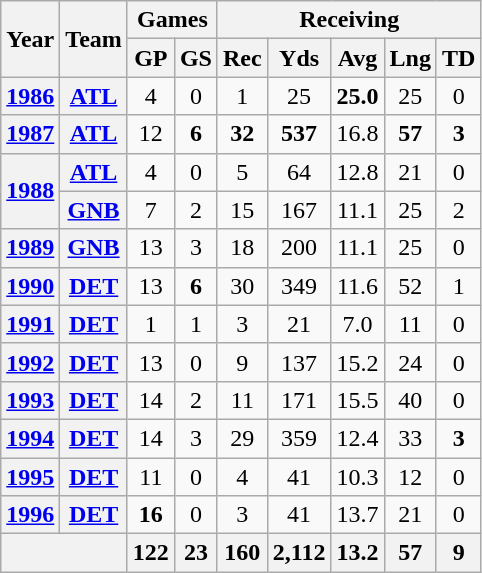<table class="wikitable" style="text-align:center">
<tr>
<th rowspan="2">Year</th>
<th rowspan="2">Team</th>
<th colspan="2">Games</th>
<th colspan="5">Receiving</th>
</tr>
<tr>
<th>GP</th>
<th>GS</th>
<th>Rec</th>
<th>Yds</th>
<th>Avg</th>
<th>Lng</th>
<th>TD</th>
</tr>
<tr>
<th><a href='#'>1986</a></th>
<th><a href='#'>ATL</a></th>
<td>4</td>
<td>0</td>
<td>1</td>
<td>25</td>
<td><strong>25.0</strong></td>
<td>25</td>
<td>0</td>
</tr>
<tr>
<th><a href='#'>1987</a></th>
<th><a href='#'>ATL</a></th>
<td>12</td>
<td><strong>6</strong></td>
<td><strong>32</strong></td>
<td><strong>537</strong></td>
<td>16.8</td>
<td><strong>57</strong></td>
<td><strong>3</strong></td>
</tr>
<tr>
<th rowspan="2"><a href='#'>1988</a></th>
<th><a href='#'>ATL</a></th>
<td>4</td>
<td>0</td>
<td>5</td>
<td>64</td>
<td>12.8</td>
<td>21</td>
<td>0</td>
</tr>
<tr>
<th><a href='#'>GNB</a></th>
<td>7</td>
<td>2</td>
<td>15</td>
<td>167</td>
<td>11.1</td>
<td>25</td>
<td>2</td>
</tr>
<tr>
<th><a href='#'>1989</a></th>
<th><a href='#'>GNB</a></th>
<td>13</td>
<td>3</td>
<td>18</td>
<td>200</td>
<td>11.1</td>
<td>25</td>
<td>0</td>
</tr>
<tr>
<th><a href='#'>1990</a></th>
<th><a href='#'>DET</a></th>
<td>13</td>
<td><strong>6</strong></td>
<td>30</td>
<td>349</td>
<td>11.6</td>
<td>52</td>
<td>1</td>
</tr>
<tr>
<th><a href='#'>1991</a></th>
<th><a href='#'>DET</a></th>
<td>1</td>
<td>1</td>
<td>3</td>
<td>21</td>
<td>7.0</td>
<td>11</td>
<td>0</td>
</tr>
<tr>
<th><a href='#'>1992</a></th>
<th><a href='#'>DET</a></th>
<td>13</td>
<td>0</td>
<td>9</td>
<td>137</td>
<td>15.2</td>
<td>24</td>
<td>0</td>
</tr>
<tr>
<th><a href='#'>1993</a></th>
<th><a href='#'>DET</a></th>
<td>14</td>
<td>2</td>
<td>11</td>
<td>171</td>
<td>15.5</td>
<td>40</td>
<td>0</td>
</tr>
<tr>
<th><a href='#'>1994</a></th>
<th><a href='#'>DET</a></th>
<td>14</td>
<td>3</td>
<td>29</td>
<td>359</td>
<td>12.4</td>
<td>33</td>
<td><strong>3</strong></td>
</tr>
<tr>
<th><a href='#'>1995</a></th>
<th><a href='#'>DET</a></th>
<td>11</td>
<td>0</td>
<td>4</td>
<td>41</td>
<td>10.3</td>
<td>12</td>
<td>0</td>
</tr>
<tr>
<th><a href='#'>1996</a></th>
<th><a href='#'>DET</a></th>
<td><strong>16</strong></td>
<td>0</td>
<td>3</td>
<td>41</td>
<td>13.7</td>
<td>21</td>
<td>0</td>
</tr>
<tr>
<th colspan="2"></th>
<th>122</th>
<th>23</th>
<th>160</th>
<th>2,112</th>
<th>13.2</th>
<th>57</th>
<th>9</th>
</tr>
</table>
